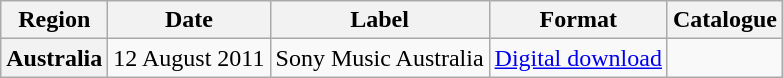<table class="wikitable plainrowheaders">
<tr>
<th>Region</th>
<th>Date</th>
<th>Label</th>
<th>Format</th>
<th>Catalogue</th>
</tr>
<tr>
<th scope="row">Australia</th>
<td>12 August 2011</td>
<td>Sony Music Australia</td>
<td><a href='#'>Digital download</a></td>
</tr>
</table>
